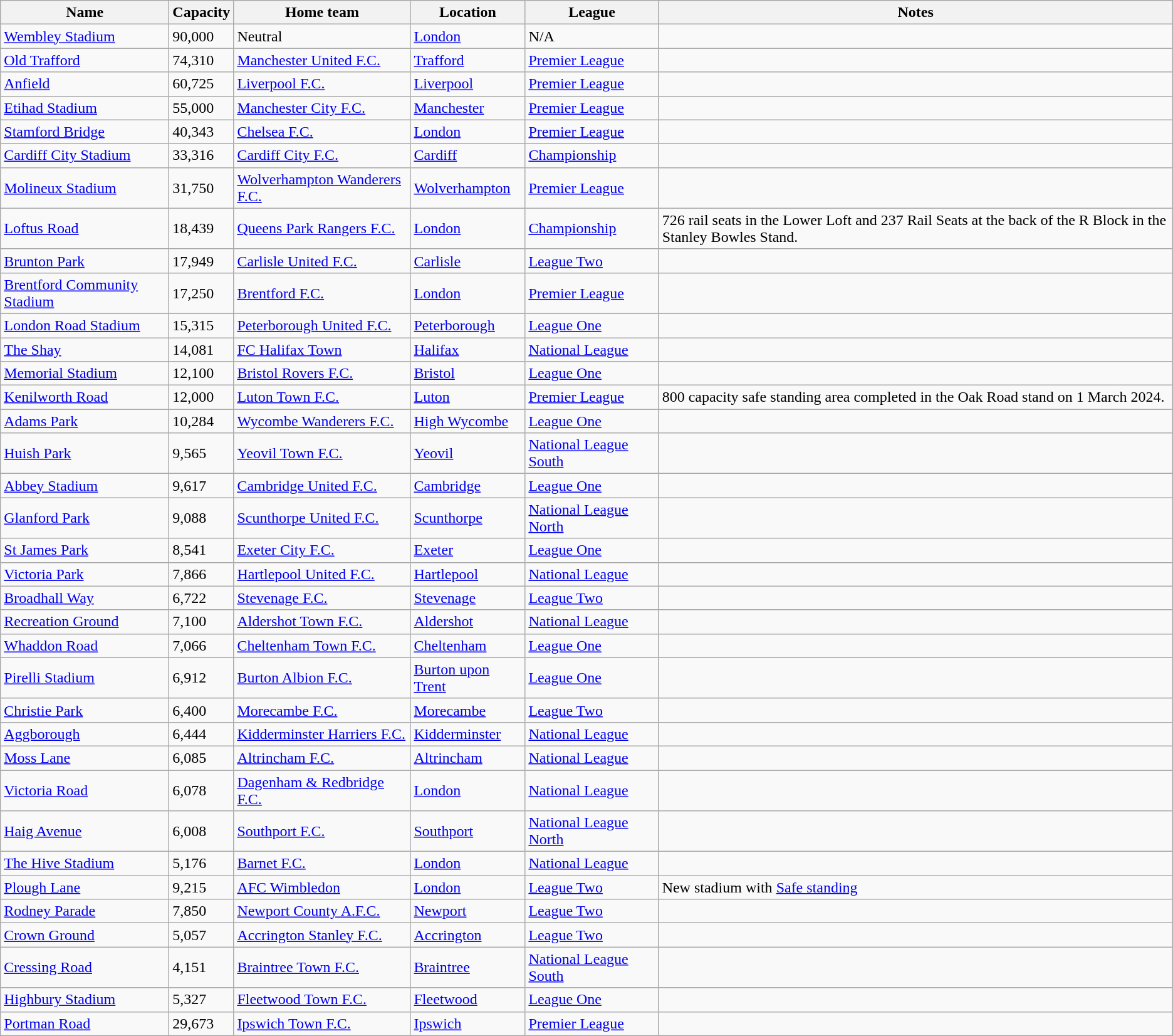<table class="sortable wikitable">
<tr>
<th>Name</th>
<th>Capacity</th>
<th>Home team</th>
<th>Location</th>
<th>League</th>
<th>Notes</th>
</tr>
<tr>
<td><a href='#'>Wembley Stadium</a></td>
<td>90,000</td>
<td>Neutral</td>
<td><a href='#'>London</a></td>
<td>N/A</td>
<td></td>
</tr>
<tr>
<td><a href='#'>Old Trafford</a></td>
<td>74,310</td>
<td><a href='#'>Manchester United F.C.</a></td>
<td><a href='#'>Trafford</a></td>
<td><a href='#'>Premier League</a></td>
<td></td>
</tr>
<tr>
<td><a href='#'>Anfield</a></td>
<td>60,725</td>
<td><a href='#'>Liverpool F.C.</a></td>
<td><a href='#'>Liverpool</a></td>
<td><a href='#'>Premier League</a></td>
<td></td>
</tr>
<tr>
<td><a href='#'>Etihad Stadium</a></td>
<td>55,000</td>
<td><a href='#'>Manchester City F.C.</a></td>
<td><a href='#'>Manchester</a></td>
<td><a href='#'>Premier League</a></td>
<td></td>
</tr>
<tr>
<td><a href='#'>Stamford Bridge</a></td>
<td>40,343</td>
<td><a href='#'>Chelsea F.C.</a></td>
<td><a href='#'>London</a></td>
<td><a href='#'>Premier League</a></td>
<td></td>
</tr>
<tr>
<td><a href='#'>Cardiff City Stadium</a></td>
<td>33,316</td>
<td><a href='#'>Cardiff City F.C.</a></td>
<td><a href='#'>Cardiff</a></td>
<td><a href='#'>Championship</a></td>
<td></td>
</tr>
<tr>
<td><a href='#'>Molineux Stadium</a></td>
<td>31,750</td>
<td><a href='#'>Wolverhampton Wanderers F.C.</a></td>
<td><a href='#'>Wolverhampton</a></td>
<td><a href='#'>Premier League</a></td>
<td></td>
</tr>
<tr>
<td><a href='#'>Loftus Road</a></td>
<td>18,439</td>
<td><a href='#'>Queens Park Rangers F.C.</a></td>
<td><a href='#'>London</a></td>
<td><a href='#'>Championship</a></td>
<td>726 rail seats in the Lower Loft and 237 Rail Seats at the back of the R Block in the Stanley Bowles Stand.</td>
</tr>
<tr>
<td><a href='#'>Brunton Park</a></td>
<td>17,949</td>
<td><a href='#'>Carlisle United F.C.</a></td>
<td><a href='#'>Carlisle</a></td>
<td><a href='#'>League Two</a></td>
<td></td>
</tr>
<tr>
<td><a href='#'>Brentford Community Stadium</a></td>
<td>17,250</td>
<td><a href='#'>Brentford F.C.</a></td>
<td><a href='#'>London</a></td>
<td><a href='#'>Premier League</a></td>
<td></td>
</tr>
<tr>
<td><a href='#'>London Road Stadium</a></td>
<td>15,315</td>
<td><a href='#'>Peterborough United F.C.</a></td>
<td><a href='#'>Peterborough</a></td>
<td><a href='#'>League One</a></td>
<td></td>
</tr>
<tr>
<td data-sort-value="Shay, The"><a href='#'>The Shay</a></td>
<td>14,081</td>
<td><a href='#'>FC Halifax Town</a></td>
<td><a href='#'>Halifax</a></td>
<td><a href='#'>National League</a></td>
<td></td>
</tr>
<tr>
<td><a href='#'>Memorial Stadium</a></td>
<td>12,100</td>
<td><a href='#'>Bristol Rovers F.C.</a></td>
<td><a href='#'>Bristol</a></td>
<td><a href='#'>League One</a></td>
<td></td>
</tr>
<tr>
<td><a href='#'>Kenilworth Road</a></td>
<td>12,000</td>
<td><a href='#'>Luton Town F.C.</a></td>
<td><a href='#'>Luton</a></td>
<td><a href='#'>Premier League</a></td>
<td>800 capacity safe standing area completed in the Oak Road stand on 1 March 2024.</td>
</tr>
<tr>
<td><a href='#'>Adams Park</a></td>
<td>10,284</td>
<td><a href='#'>Wycombe Wanderers F.C.</a></td>
<td><a href='#'>High Wycombe</a></td>
<td><a href='#'>League One</a></td>
<td></td>
</tr>
<tr>
<td><a href='#'>Huish Park</a></td>
<td>9,565</td>
<td><a href='#'>Yeovil Town F.C.</a></td>
<td><a href='#'>Yeovil</a></td>
<td><a href='#'>National League South</a></td>
<td></td>
</tr>
<tr>
<td><a href='#'>Abbey Stadium</a></td>
<td>9,617</td>
<td><a href='#'>Cambridge United F.C.</a></td>
<td><a href='#'>Cambridge</a></td>
<td><a href='#'>League One</a></td>
<td></td>
</tr>
<tr>
<td><a href='#'>Glanford Park</a></td>
<td>9,088</td>
<td><a href='#'>Scunthorpe United F.C.</a></td>
<td><a href='#'>Scunthorpe</a></td>
<td><a href='#'>National League North</a></td>
<td></td>
</tr>
<tr>
<td><a href='#'>St James Park</a></td>
<td>8,541</td>
<td><a href='#'>Exeter City F.C.</a></td>
<td><a href='#'>Exeter</a></td>
<td><a href='#'>League One</a></td>
<td></td>
</tr>
<tr>
<td><a href='#'>Victoria Park</a></td>
<td>7,866</td>
<td><a href='#'>Hartlepool United F.C.</a></td>
<td><a href='#'>Hartlepool</a></td>
<td><a href='#'>National League</a></td>
<td></td>
</tr>
<tr>
<td><a href='#'>Broadhall Way</a></td>
<td>6,722</td>
<td><a href='#'>Stevenage F.C.</a></td>
<td><a href='#'>Stevenage</a></td>
<td><a href='#'>League Two</a></td>
<td></td>
</tr>
<tr>
<td><a href='#'>Recreation Ground</a></td>
<td>7,100</td>
<td><a href='#'>Aldershot Town F.C.</a></td>
<td><a href='#'>Aldershot</a></td>
<td><a href='#'>National League</a></td>
<td></td>
</tr>
<tr>
<td><a href='#'>Whaddon Road</a></td>
<td>7,066</td>
<td><a href='#'>Cheltenham Town F.C.</a></td>
<td><a href='#'>Cheltenham</a></td>
<td><a href='#'>League One</a></td>
<td></td>
</tr>
<tr>
<td><a href='#'>Pirelli Stadium</a></td>
<td>6,912</td>
<td><a href='#'>Burton Albion F.C.</a></td>
<td><a href='#'>Burton upon Trent</a></td>
<td><a href='#'>League One</a></td>
<td></td>
</tr>
<tr>
<td><a href='#'>Christie Park</a></td>
<td>6,400</td>
<td><a href='#'>Morecambe F.C.</a></td>
<td><a href='#'>Morecambe</a></td>
<td><a href='#'>League Two</a></td>
<td></td>
</tr>
<tr>
<td><a href='#'>Aggborough</a></td>
<td>6,444</td>
<td><a href='#'>Kidderminster Harriers F.C.</a></td>
<td><a href='#'>Kidderminster</a></td>
<td><a href='#'>National League</a></td>
<td></td>
</tr>
<tr>
<td><a href='#'>Moss Lane</a></td>
<td>6,085</td>
<td><a href='#'>Altrincham F.C.</a></td>
<td><a href='#'>Altrincham</a></td>
<td><a href='#'>National League</a></td>
<td></td>
</tr>
<tr>
<td><a href='#'>Victoria Road</a></td>
<td>6,078</td>
<td><a href='#'>Dagenham & Redbridge F.C.</a></td>
<td><a href='#'>London</a></td>
<td><a href='#'>National League</a></td>
<td></td>
</tr>
<tr>
<td><a href='#'>Haig Avenue</a></td>
<td>6,008</td>
<td><a href='#'>Southport F.C.</a></td>
<td><a href='#'>Southport</a></td>
<td><a href='#'>National League North</a></td>
<td></td>
</tr>
<tr>
<td data-sort-value="Hive Stadium, The"><a href='#'>The Hive Stadium</a></td>
<td>5,176</td>
<td><a href='#'>Barnet F.C.</a></td>
<td><a href='#'>London</a></td>
<td><a href='#'>National League</a></td>
<td></td>
</tr>
<tr>
<td><a href='#'>Plough Lane</a></td>
<td>9,215</td>
<td><a href='#'>AFC Wimbledon</a></td>
<td><a href='#'>London</a></td>
<td><a href='#'>League Two</a></td>
<td>New stadium with <a href='#'>Safe standing</a></td>
</tr>
<tr>
<td><a href='#'>Rodney Parade</a></td>
<td>7,850</td>
<td><a href='#'>Newport County A.F.C.</a></td>
<td><a href='#'>Newport</a></td>
<td><a href='#'>League Two</a></td>
<td></td>
</tr>
<tr>
<td><a href='#'>Crown Ground</a></td>
<td>5,057</td>
<td><a href='#'>Accrington Stanley F.C.</a></td>
<td><a href='#'>Accrington</a></td>
<td><a href='#'>League Two</a></td>
<td></td>
</tr>
<tr>
<td><a href='#'>Cressing Road</a></td>
<td>4,151</td>
<td><a href='#'>Braintree Town F.C.</a></td>
<td><a href='#'>Braintree</a></td>
<td><a href='#'>National League South</a></td>
<td></td>
</tr>
<tr>
<td><a href='#'>Highbury Stadium</a></td>
<td>5,327</td>
<td><a href='#'>Fleetwood Town F.C.</a></td>
<td><a href='#'>Fleetwood</a></td>
<td><a href='#'>League One</a></td>
<td></td>
</tr>
<tr>
<td><a href='#'>Portman Road</a></td>
<td>29,673</td>
<td><a href='#'>Ipswich Town F.C.</a></td>
<td><a href='#'>Ipswich</a></td>
<td><a href='#'>Premier League</a></td>
<td></td>
</tr>
</table>
